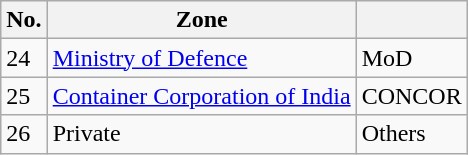<table class="sortable wikitable"style="text-align:left;"style="font-size: 100%">
<tr>
<th>No.</th>
<th>Zone</th>
<th></th>
</tr>
<tr>
<td>24</td>
<td><a href='#'>Ministry of Defence</a></td>
<td>MoD</td>
</tr>
<tr>
<td>25</td>
<td><a href='#'>Container Corporation of India</a></td>
<td>CONCOR</td>
</tr>
<tr>
<td>26</td>
<td>Private</td>
<td>Others</td>
</tr>
</table>
